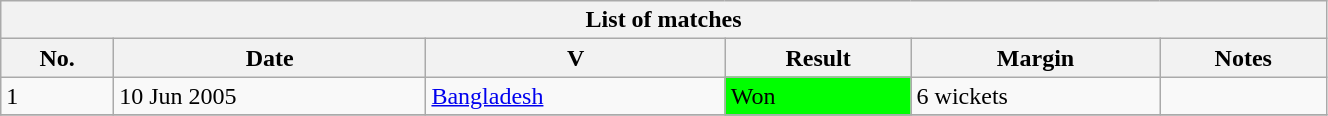<table class="wikitable" width="70%">
<tr>
<th colspan=6>List of matches</th>
</tr>
<tr>
<th>No.</th>
<th>Date</th>
<th>V</th>
<th>Result</th>
<th>Margin</th>
<th>Notes</th>
</tr>
<tr>
<td>1</td>
<td>10 Jun 2005</td>
<td><a href='#'>Bangladesh</a> <br> </td>
<td bgcolor="#00FF00">Won</td>
<td>6 wickets</td>
<td></td>
</tr>
<tr>
</tr>
</table>
